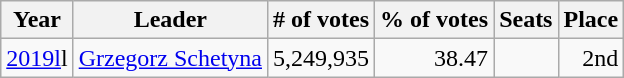<table class="wikitable">
<tr>
<th>Year</th>
<th>Leader</th>
<th># of votes</th>
<th>% of votes</th>
<th>Seats</th>
<th>Place</th>
</tr>
<tr>
<td><a href='#'>2019l</a>l</td>
<td><a href='#'>Grzegorz Schetyna</a></td>
<td style="text-align: right;">5,249,935</td>
<td style="text-align: right;">38.47</td>
<td style="text-align: right;"></td>
<td style="text-align: right;">2nd</td>
</tr>
</table>
